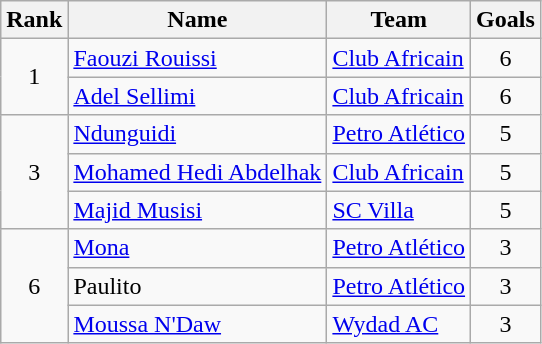<table class="wikitable" style="text-align:center">
<tr>
<th>Rank</th>
<th>Name</th>
<th>Team</th>
<th>Goals</th>
</tr>
<tr>
<td rowspan=2>1</td>
<td align="left"> <a href='#'>Faouzi Rouissi</a></td>
<td align="left"> <a href='#'>Club Africain</a></td>
<td>6</td>
</tr>
<tr>
<td align="left"> <a href='#'>Adel Sellimi</a></td>
<td align="left"> <a href='#'>Club Africain</a></td>
<td>6</td>
</tr>
<tr>
<td rowspan=3>3</td>
<td align="left"> <a href='#'>Ndunguidi</a></td>
<td align="left"> <a href='#'>Petro Atlético</a></td>
<td>5</td>
</tr>
<tr>
<td align="left"> <a href='#'>Mohamed Hedi Abdelhak</a></td>
<td align="left"> <a href='#'>Club Africain</a></td>
<td>5</td>
</tr>
<tr>
<td align="left"> <a href='#'>Majid Musisi</a></td>
<td align="left"> <a href='#'>SC Villa</a></td>
<td>5</td>
</tr>
<tr>
<td rowspan=3>6</td>
<td align="left"> <a href='#'>Mona</a></td>
<td align="left"> <a href='#'>Petro Atlético</a></td>
<td>3</td>
</tr>
<tr>
<td align="left"> Paulito</td>
<td align="left"> <a href='#'>Petro Atlético</a></td>
<td>3</td>
</tr>
<tr>
<td align="left"> <a href='#'>Moussa N'Daw</a></td>
<td align="left"> <a href='#'>Wydad AC</a></td>
<td>3</td>
</tr>
</table>
